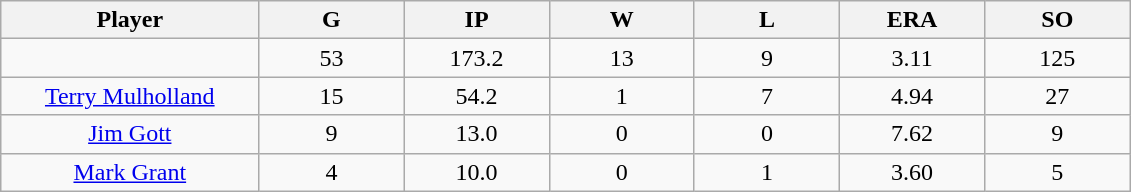<table class="wikitable sortable">
<tr>
<th bgcolor="#DDDDFF" width="16%">Player</th>
<th bgcolor="#DDDDFF" width="9%">G</th>
<th bgcolor="#DDDDFF" width="9%">IP</th>
<th bgcolor="#DDDDFF" width="9%">W</th>
<th bgcolor="#DDDDFF" width="9%">L</th>
<th bgcolor="#DDDDFF" width="9%">ERA</th>
<th bgcolor="#DDDDFF" width="9%">SO</th>
</tr>
<tr align="center">
<td></td>
<td>53</td>
<td>173.2</td>
<td>13</td>
<td>9</td>
<td>3.11</td>
<td>125</td>
</tr>
<tr align="center">
<td><a href='#'>Terry Mulholland</a></td>
<td>15</td>
<td>54.2</td>
<td>1</td>
<td>7</td>
<td>4.94</td>
<td>27</td>
</tr>
<tr align="center">
<td><a href='#'>Jim Gott</a></td>
<td>9</td>
<td>13.0</td>
<td>0</td>
<td>0</td>
<td>7.62</td>
<td>9</td>
</tr>
<tr align="center">
<td><a href='#'>Mark Grant</a></td>
<td>4</td>
<td>10.0</td>
<td>0</td>
<td>1</td>
<td>3.60</td>
<td>5</td>
</tr>
</table>
